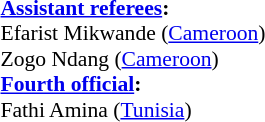<table width=100% style="font-size: 90%">
<tr>
<td><br><strong><a href='#'>Assistant referees</a>:</strong>
<br>Efarist Mikwande (<a href='#'>Cameroon</a>)
<br>Zogo Ndang (<a href='#'>Cameroon</a>)
<br><strong><a href='#'>Fourth official</a>:</strong>
<br>Fathi Amina (<a href='#'>Tunisia</a>)</td>
</tr>
</table>
